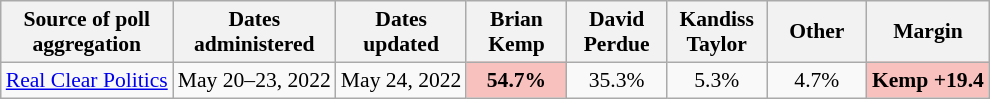<table class="wikitable sortable" style="text-align:center;font-size:90%;line-height:17px">
<tr>
<th>Source of poll<br>aggregation</th>
<th>Dates<br>administered</th>
<th>Dates<br>updated</th>
<th style="width:60px;">Brian<br>Kemp</th>
<th style="width:60px;">David<br>Perdue</th>
<th style="width:60px;">Kandiss<br>Taylor</th>
<th style="width:60px;">Other<br></th>
<th>Margin</th>
</tr>
<tr>
<td><a href='#'>Real Clear Politics</a></td>
<td>May 20–23, 2022</td>
<td>May 24, 2022</td>
<td style="background: rgb(248, 193, 190);"><strong>54.7%</strong></td>
<td>35.3%</td>
<td>5.3%</td>
<td>4.7%</td>
<td style="background: rgb(248, 193, 190);"><strong>Kemp +19.4</strong></td>
</tr>
</table>
